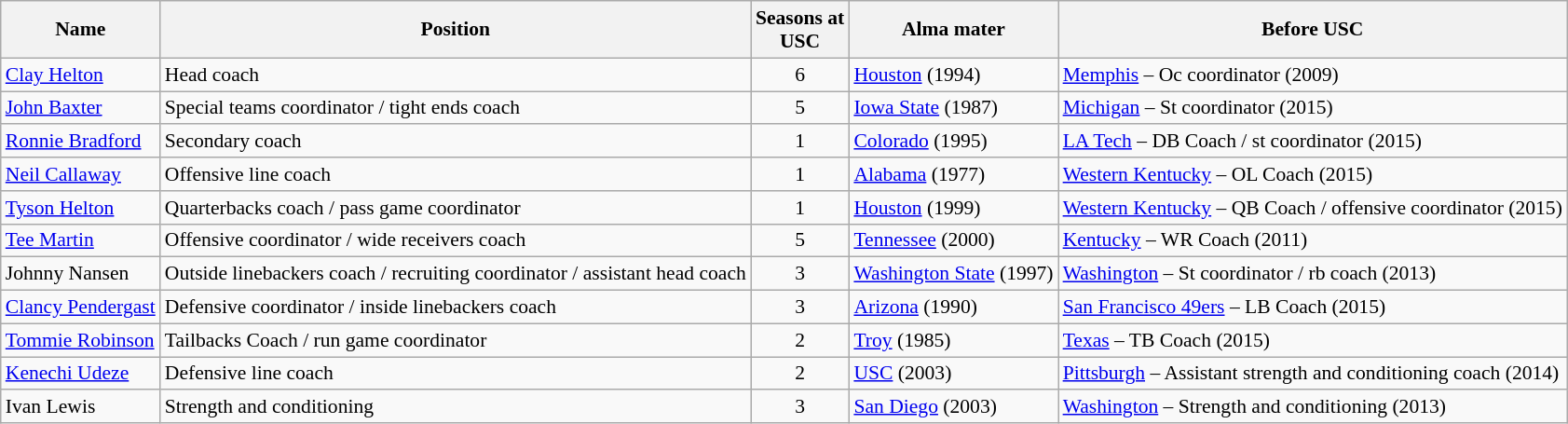<table class="wikitable" style="font-size:90%;">
<tr>
<th>Name</th>
<th>Position</th>
<th>Seasons at<br>USC</th>
<th>Alma mater</th>
<th>Before USC</th>
</tr>
<tr>
<td><a href='#'>Clay Helton</a></td>
<td>Head coach</td>
<td align=center>6</td>
<td><a href='#'>Houston</a> (1994)</td>
<td><a href='#'>Memphis</a> – Oc coordinator (2009)</td>
</tr>
<tr>
<td><a href='#'>John Baxter</a></td>
<td>Special teams coordinator / tight ends coach</td>
<td align=center>5</td>
<td><a href='#'>Iowa State</a> (1987)</td>
<td><a href='#'>Michigan</a> – St coordinator (2015)</td>
</tr>
<tr>
<td><a href='#'>Ronnie Bradford</a></td>
<td>Secondary coach</td>
<td align=center>1</td>
<td><a href='#'>Colorado</a> (1995)</td>
<td><a href='#'>LA Tech</a> – DB Coach / st coordinator (2015)</td>
</tr>
<tr>
<td><a href='#'>Neil Callaway</a></td>
<td>Offensive line coach</td>
<td align=center>1</td>
<td><a href='#'>Alabama</a> (1977)</td>
<td><a href='#'>Western Kentucky</a> – OL Coach (2015)</td>
</tr>
<tr>
<td><a href='#'>Tyson Helton</a></td>
<td>Quarterbacks coach / pass game coordinator</td>
<td align=center>1</td>
<td><a href='#'>Houston</a> (1999)</td>
<td><a href='#'>Western Kentucky</a> – QB Coach / offensive coordinator (2015)</td>
</tr>
<tr>
<td><a href='#'>Tee Martin</a></td>
<td>Offensive coordinator / wide receivers coach</td>
<td align=center>5</td>
<td><a href='#'>Tennessee</a> (2000)</td>
<td><a href='#'>Kentucky</a> – WR Coach (2011)</td>
</tr>
<tr>
<td>Johnny Nansen</td>
<td>Outside linebackers coach / recruiting coordinator / assistant head coach</td>
<td align=center>3</td>
<td><a href='#'>Washington State</a> (1997)</td>
<td><a href='#'>Washington</a> – St coordinator / rb coach (2013)</td>
</tr>
<tr>
<td><a href='#'>Clancy Pendergast</a></td>
<td>Defensive coordinator / inside linebackers coach</td>
<td align=center>3</td>
<td><a href='#'>Arizona</a> (1990)</td>
<td><a href='#'>San Francisco 49ers</a> – LB Coach (2015)</td>
</tr>
<tr>
<td><a href='#'>Tommie Robinson</a></td>
<td>Tailbacks Coach / run game coordinator</td>
<td align=center>2</td>
<td><a href='#'>Troy</a> (1985)</td>
<td><a href='#'>Texas</a> – TB Coach (2015)</td>
</tr>
<tr>
<td><a href='#'>Kenechi Udeze</a></td>
<td>Defensive line coach</td>
<td align=center>2</td>
<td><a href='#'>USC</a> (2003)</td>
<td><a href='#'>Pittsburgh</a> – Assistant strength and conditioning coach (2014)</td>
</tr>
<tr>
<td>Ivan Lewis</td>
<td>Strength and conditioning</td>
<td align=center>3</td>
<td><a href='#'>San Diego</a> (2003)</td>
<td><a href='#'>Washington</a> – Strength and conditioning (2013)</td>
</tr>
</table>
